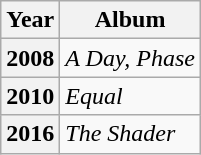<table class="wikitable sortable">
<tr>
<th>Year</th>
<th>Album</th>
</tr>
<tr>
<th>2008</th>
<td><em>A Day, Phase</em></td>
</tr>
<tr>
<th>2010</th>
<td><em>Equal</em></td>
</tr>
<tr>
<th>2016</th>
<td><em>The Shader</em></td>
</tr>
</table>
